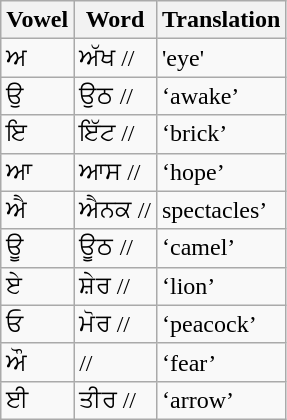<table class="wikitable">
<tr>
<th>Vowel</th>
<th>Word</th>
<th>Translation</th>
</tr>
<tr>
<td> ਅ</td>
<td>ਅੱਖ //</td>
<td>'eye'</td>
</tr>
<tr>
<td> ਉ</td>
<td>ਉਠ //</td>
<td>‘awake’</td>
</tr>
<tr>
<td> ਇ</td>
<td>ਇੱਟ //</td>
<td>‘brick’</td>
</tr>
<tr>
<td> ਆ</td>
<td>ਆਸ //</td>
<td>‘hope’</td>
</tr>
<tr>
<td> ਐ</td>
<td>ਐਨਕ //</td>
<td>spectacles’</td>
</tr>
<tr>
<td> ਊ</td>
<td>ਊਠ //</td>
<td>‘camel’</td>
</tr>
<tr>
<td> ਏ</td>
<td>ਸ਼ੇਰ //</td>
<td>‘lion’</td>
</tr>
<tr>
<td> ਓ</td>
<td>ਮੋਰ //</td>
<td>‘peacock’</td>
</tr>
<tr>
<td> ਔ</td>
<td>//</td>
<td>‘fear’</td>
</tr>
<tr>
<td> ਈ</td>
<td>ਤੀਰ //</td>
<td>‘arrow’</td>
</tr>
</table>
